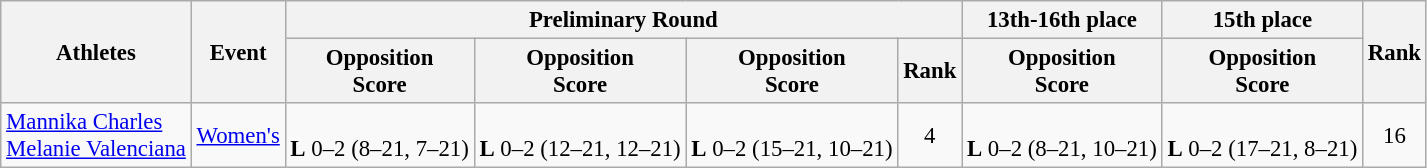<table class="wikitable" border="1" style="font-size:95%">
<tr>
<th rowspan=2>Athletes</th>
<th rowspan=2>Event</th>
<th colspan=4>Preliminary Round</th>
<th>13th-16th place</th>
<th>15th place</th>
<th rowspan=2>Rank</th>
</tr>
<tr>
<th>Opposition<br>Score</th>
<th>Opposition<br>Score</th>
<th>Opposition<br>Score</th>
<th>Rank</th>
<th>Opposition<br>Score</th>
<th>Opposition<br>Score</th>
</tr>
<tr align=center>
<td align=left><a href='#'>Mannika Charles</a><br><a href='#'>Melanie Valenciana</a></td>
<td align=left><a href='#'>Women's</a></td>
<td><br><strong>L</strong> 0–2 (8–21, 7–21)</td>
<td><br><strong>L</strong> 0–2 (12–21, 12–21)</td>
<td><br><strong>L</strong> 0–2 (15–21, 10–21)</td>
<td>4</td>
<td><br><strong>L</strong> 0–2 (8–21, 10–21)</td>
<td><br><strong>L</strong> 0–2 (17–21, 8–21)</td>
<td>16</td>
</tr>
</table>
